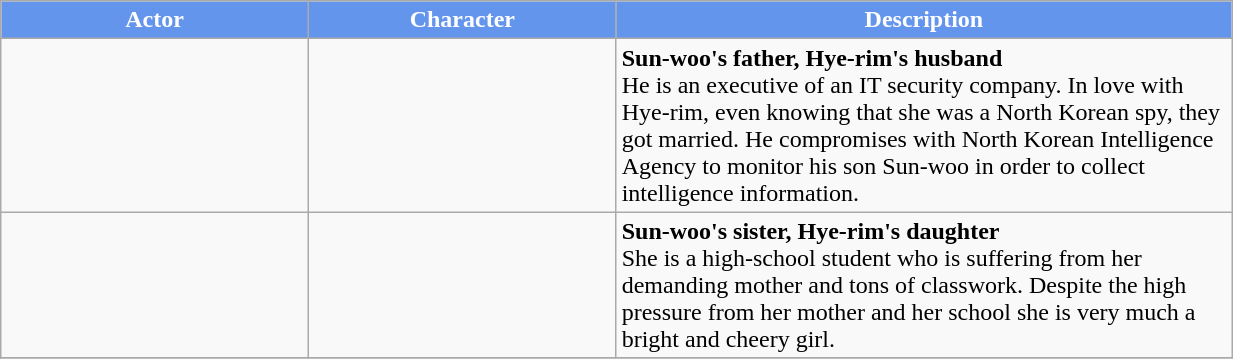<table class="wikitable" style="width:65%">
<tr style="background:cornflowerblue; color:white" align=center>
<td style="width:25%"><strong>Actor</strong></td>
<td style="width:25%"><strong>Character</strong></td>
<td><strong>Description</strong></td>
</tr>
<tr>
<td></td>
<td></td>
<td><strong>Sun-woo's father, Hye-rim's husband</strong> <br> He is an executive of an IT security company. In love with Hye-rim, even knowing that she was a North Korean spy, they got married. He compromises with North Korean Intelligence Agency to monitor his son Sun-woo in order to collect intelligence information.</td>
</tr>
<tr>
<td></td>
<td></td>
<td><strong>Sun-woo's sister, Hye-rim's daughter</strong><br> She is a high-school student who is suffering from her demanding mother and tons of classwork. Despite the high pressure from her mother and her school she is very much a bright and cheery girl.</td>
</tr>
<tr>
</tr>
</table>
